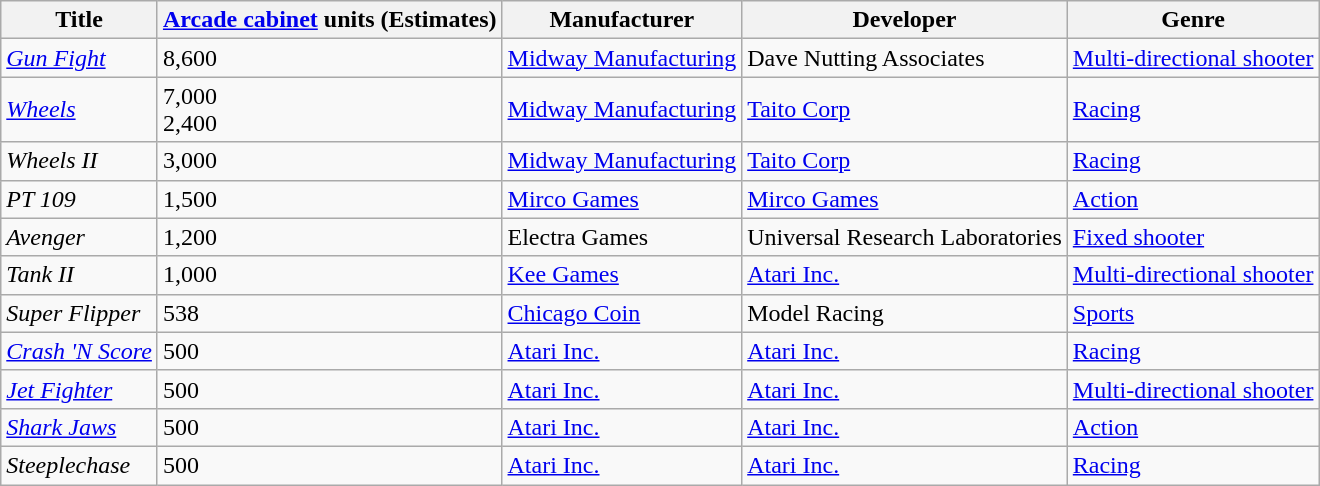<table class="wikitable sortable">
<tr>
<th>Title</th>
<th><a href='#'>Arcade cabinet</a> units (Estimates)</th>
<th>Manufacturer</th>
<th>Developer</th>
<th>Genre</th>
</tr>
<tr>
<td><em><a href='#'>Gun Fight</a></em></td>
<td>8,600</td>
<td><a href='#'>Midway Manufacturing</a></td>
<td>Dave Nutting Associates</td>
<td><a href='#'>Multi-directional shooter</a></td>
</tr>
<tr>
<td><em><a href='#'>Wheels</a></em></td>
<td>7,000<br>2,400</td>
<td><a href='#'>Midway Manufacturing</a></td>
<td><a href='#'>Taito Corp</a></td>
<td><a href='#'>Racing</a></td>
</tr>
<tr>
<td><em>Wheels II</em></td>
<td>3,000</td>
<td><a href='#'>Midway Manufacturing</a></td>
<td><a href='#'>Taito Corp</a></td>
<td><a href='#'>Racing</a></td>
</tr>
<tr>
<td><em>PT 109</em></td>
<td>1,500</td>
<td><a href='#'>Mirco Games</a></td>
<td><a href='#'>Mirco Games</a></td>
<td><a href='#'>Action</a></td>
</tr>
<tr>
<td><em>Avenger</em></td>
<td>1,200</td>
<td>Electra Games</td>
<td>Universal Research Laboratories</td>
<td><a href='#'>Fixed shooter</a></td>
</tr>
<tr>
<td><em>Tank II</em></td>
<td>1,000</td>
<td><a href='#'>Kee Games</a></td>
<td><a href='#'>Atari Inc.</a></td>
<td><a href='#'>Multi-directional shooter</a></td>
</tr>
<tr>
<td><em>Super Flipper</em></td>
<td>538</td>
<td><a href='#'>Chicago Coin</a></td>
<td>Model Racing</td>
<td><a href='#'>Sports</a></td>
</tr>
<tr>
<td><em><a href='#'>Crash 'N Score</a></em></td>
<td>500</td>
<td><a href='#'>Atari Inc.</a></td>
<td><a href='#'>Atari Inc.</a></td>
<td><a href='#'>Racing</a></td>
</tr>
<tr>
<td><em><a href='#'>Jet Fighter</a></em></td>
<td>500</td>
<td><a href='#'>Atari Inc.</a></td>
<td><a href='#'>Atari Inc.</a></td>
<td><a href='#'>Multi-directional shooter</a></td>
</tr>
<tr>
<td><em><a href='#'>Shark Jaws</a></em></td>
<td>500</td>
<td><a href='#'>Atari Inc.</a></td>
<td><a href='#'>Atari Inc.</a></td>
<td><a href='#'>Action</a></td>
</tr>
<tr>
<td><em>Steeplechase</em></td>
<td>500</td>
<td><a href='#'>Atari Inc.</a></td>
<td><a href='#'>Atari Inc.</a></td>
<td><a href='#'>Racing</a></td>
</tr>
</table>
